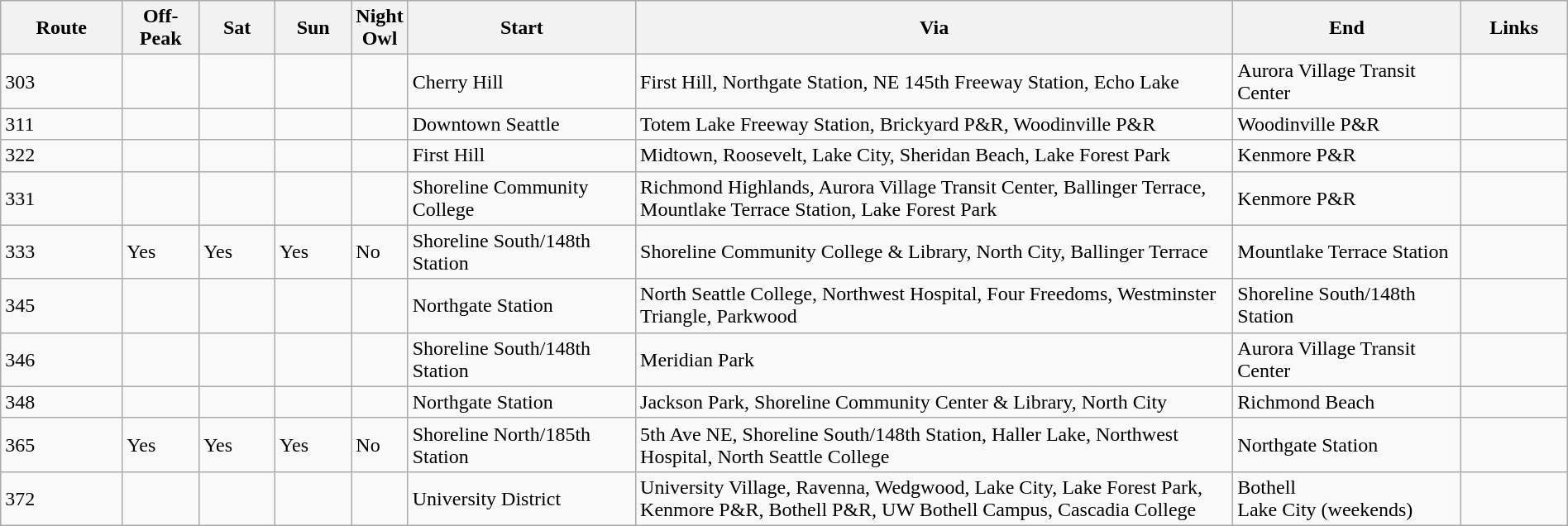<table class="sortable wikitable" width=100%>
<tr>
<th width=8%><strong>Route</strong></th>
<th width=5%><strong>Off-Peak</strong></th>
<th width=5%><strong>Sat</strong></th>
<th width=5%><strong>Sun</strong></th>
<th>Night Owl</th>
<th width=15%><strong>Start</strong></th>
<th width=40%><strong>Via</strong></th>
<th width=15%><strong>End</strong></th>
<th width=7%><strong>Links</strong></th>
</tr>
<tr>
<td>303</td>
<td></td>
<td></td>
<td></td>
<td></td>
<td>Cherry Hill</td>
<td>First Hill, Northgate Station, NE 145th Freeway Station, Echo Lake</td>
<td>Aurora Village Transit Center</td>
<td><br></td>
</tr>
<tr>
<td>311</td>
<td></td>
<td></td>
<td></td>
<td></td>
<td>Downtown Seattle</td>
<td>Totem Lake Freeway Station, Brickyard P&R, Woodinville P&R</td>
<td>Woodinville P&R</td>
<td><br></td>
</tr>
<tr>
<td>322</td>
<td></td>
<td></td>
<td></td>
<td></td>
<td>First Hill</td>
<td>Midtown, Roosevelt, Lake City, Sheridan Beach, Lake Forest Park</td>
<td>Kenmore P&R</td>
<td><br></td>
</tr>
<tr>
<td>331</td>
<td></td>
<td></td>
<td></td>
<td></td>
<td>Shoreline Community College</td>
<td>Richmond Highlands, Aurora Village Transit Center, Ballinger Terrace, Mountlake Terrace Station, Lake Forest Park</td>
<td>Kenmore P&R</td>
<td><br></td>
</tr>
<tr>
<td>333</td>
<td>Yes</td>
<td>Yes</td>
<td>Yes</td>
<td>No</td>
<td>Shoreline South/148th Station</td>
<td>Shoreline Community College & Library, North City, Ballinger Terrace</td>
<td>Mountlake Terrace Station</td>
<td></td>
</tr>
<tr>
<td>345</td>
<td></td>
<td></td>
<td></td>
<td></td>
<td>Northgate Station</td>
<td>North Seattle College, Northwest Hospital, Four Freedoms, Westminster Triangle, Parkwood</td>
<td>Shoreline South/148th Station</td>
<td><br></td>
</tr>
<tr>
<td>346</td>
<td></td>
<td></td>
<td></td>
<td></td>
<td>Shoreline South/148th Station</td>
<td>Meridian Park</td>
<td>Aurora Village Transit Center</td>
<td><br></td>
</tr>
<tr>
<td>348</td>
<td></td>
<td></td>
<td></td>
<td></td>
<td>Northgate Station</td>
<td>Jackson Park, Shoreline Community Center & Library, North City</td>
<td>Richmond Beach</td>
<td><br></td>
</tr>
<tr>
<td>365</td>
<td>Yes</td>
<td>Yes</td>
<td>Yes</td>
<td>No</td>
<td>Shoreline North/185th Station</td>
<td>5th Ave NE, Shoreline South/148th Station, Haller Lake, Northwest Hospital, North Seattle College</td>
<td>Northgate Station</td>
<td></td>
</tr>
<tr>
<td>372</td>
<td></td>
<td></td>
<td></td>
<td></td>
<td>University District</td>
<td>University Village, Ravenna, Wedgwood, Lake City, Lake Forest Park, Kenmore P&R, Bothell P&R, UW Bothell Campus, Cascadia College</td>
<td>Bothell<br>Lake City (weekends)</td>
<td><br></td>
</tr>
</table>
